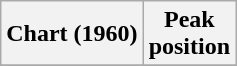<table class="wikitable sortable">
<tr>
<th align="center">Chart (1960)</th>
<th align="center">Peak<br>position</th>
</tr>
<tr>
</tr>
</table>
